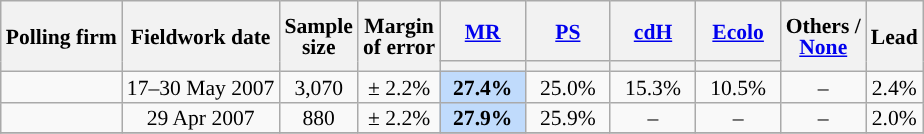<table class="wikitable sortable" style="text-align:center;font-size:90%;line-height:14px;">
<tr style="height:40px;">
<th rowspan="2">Polling firm</th>
<th rowspan="2">Fieldwork date</th>
<th rowspan="2">Sample<br>size</th>
<th rowspan="2">Margin<br>of error</th>
<th class="unsortable" style="width:50px;"><a href='#'>MR</a></th>
<th class="unsortable" style="width:50px;"><a href='#'>PS</a></th>
<th class="unsortable" style="width:50px;"><a href='#'>cdH</a></th>
<th class="unsortable" style="width:50px;"><a href='#'>Ecolo</a></th>
<th rowspan="2" class="unsortable" style="width:50px;">Others / <a href='#'>None</a></th>
<th rowspan="2">Lead</th>
</tr>
<tr>
<th class="unsortable" style="color:inherit;background:"></th>
<th class="unsortable" style="color:inherit;background:"></th>
<th class="unsortable" style="color:inherit;background:"></th>
<th class="unsortable" style="color:inherit;background:"></th>
</tr>
<tr>
<td></td>
<td data-sort-value="2007-05-30">17–30 May 2007</td>
<td>3,070</td>
<td>± 2.2%</td>
<td style="background:#C0DBFC"><strong>27.4%</strong></td>
<td>25.0%</td>
<td>15.3%</td>
<td>10.5%</td>
<td>–</td>
<td style="background:">2.4%</td>
</tr>
<tr>
<td></td>
<td data-sort-value="2007-04-29">29 Apr 2007</td>
<td>880</td>
<td>± 2.2%</td>
<td style="background:#C0DBFC"><strong>27.9%</strong></td>
<td>25.9%</td>
<td>–</td>
<td>–</td>
<td>–</td>
<td style="background:">2.0%</td>
</tr>
<tr>
</tr>
</table>
